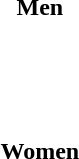<table>
<tr style="vertical-align:top;" style="background:#dfdfdf;">
<td colspan="4" style="text-align:center;"><strong>Men</strong></td>
</tr>
<tr style="vertical-align:top;">
<th scope=row style="text-align:left"></th>
<td></td>
<td></td>
<td></td>
</tr>
<tr style="vertical-align:top;">
<th scope=row style="text-align:left"></th>
<td><br></td>
<td><br></td>
<td><br></td>
</tr>
<tr style="vertical-align:top;">
<th scope=row style="text-align:left"></th>
<td><br></td>
<td><br></td>
<td><br></td>
</tr>
<tr style="vertical-align:top;">
<th scope=row style="text-align:left"></th>
<td></td>
<td></td>
<td></td>
</tr>
<tr style="vertical-align:top;">
<th scope=row style="text-align:left"></th>
<td><br></td>
<td><br></td>
<td><br></td>
</tr>
<tr style="vertical-align:top;" style="background:#dfdfdf;">
<td colspan="4" style="text-align:center;"><strong>Women</strong></td>
</tr>
<tr style="vertical-align:top;">
<th scope=row style="text-align:left"></th>
<td></td>
<td></td>
<td></td>
</tr>
<tr style="vertical-align:top;">
<th scope=row style="text-align:left"></th>
<td><br></td>
<td><br></td>
<td><br></td>
</tr>
<tr style="vertical-align:top;">
<th scope=row style="text-align:left"></th>
<td><br></td>
<td><br></td>
<td><br></td>
</tr>
<tr style="vertical-align:top;">
<th scope=row style="text-align:left"></th>
<td></td>
<td></td>
<td></td>
</tr>
</table>
